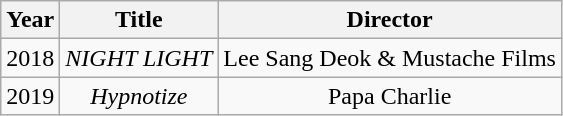<table class="wikitable" style="text-align:center;">
<tr>
<th>Year</th>
<th>Title</th>
<th>Director</th>
</tr>
<tr>
<td>2018</td>
<td><em>NIGHT LIGHT</em></td>
<td>Lee Sang Deok & Mustache Films</td>
</tr>
<tr>
<td>2019</td>
<td><em>Hypnotize</em></td>
<td>Papa Charlie</td>
</tr>
</table>
